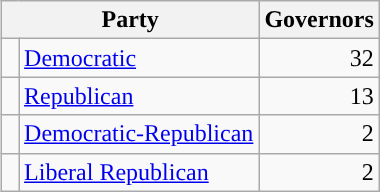<table class=wikitable style="float:right;margin:0 0 0.5em 1em;">
<tr>
<th colspan=2>Party</th>
<th>Governors</th>
</tr>
<tr>
<td style="background:"> </td>
<td><a href='#'>Democratic</a></td>
<td align=right>32</td>
</tr>
<tr>
<td style="background:"></td>
<td><a href='#'>Republican</a></td>
<td align=right>13</td>
</tr>
<tr>
<td style="background:"></td>
<td><a href='#'>Democratic-Republican</a></td>
<td align=right>2</td>
</tr>
<tr>
<td style="background:"></td>
<td><a href='#'>Liberal Republican</a></td>
<td align=right>2</td>
</tr>
</table>
